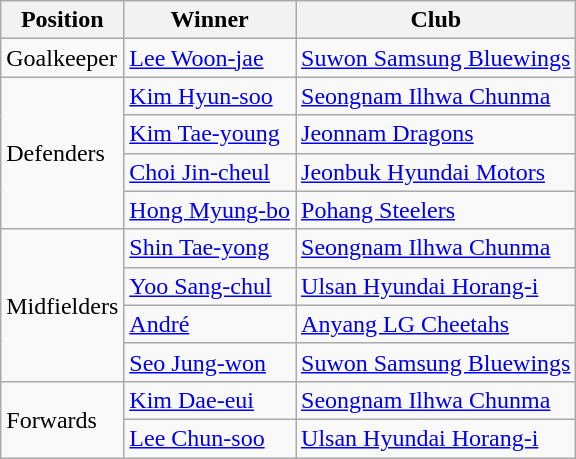<table class="wikitable">
<tr>
<th>Position</th>
<th>Winner</th>
<th>Club</th>
</tr>
<tr>
<td>Goalkeeper</td>
<td> <a href='#'>Lee Woon-jae</a></td>
<td><a href='#'>Suwon Samsung Bluewings</a></td>
</tr>
<tr>
<td rowspan="4">Defenders</td>
<td> <a href='#'>Kim Hyun-soo</a></td>
<td><a href='#'>Seongnam Ilhwa Chunma</a></td>
</tr>
<tr>
<td> <a href='#'>Kim Tae-young</a></td>
<td><a href='#'>Jeonnam Dragons</a></td>
</tr>
<tr>
<td> <a href='#'>Choi Jin-cheul</a></td>
<td><a href='#'>Jeonbuk Hyundai Motors</a></td>
</tr>
<tr>
<td> <a href='#'>Hong Myung-bo</a></td>
<td><a href='#'>Pohang Steelers</a></td>
</tr>
<tr>
<td rowspan="4">Midfielders</td>
<td> <a href='#'>Shin Tae-yong</a></td>
<td><a href='#'>Seongnam Ilhwa Chunma</a></td>
</tr>
<tr>
<td> <a href='#'>Yoo Sang-chul</a></td>
<td><a href='#'>Ulsan Hyundai Horang-i</a></td>
</tr>
<tr>
<td> <a href='#'>André</a></td>
<td><a href='#'>Anyang LG Cheetahs</a></td>
</tr>
<tr>
<td> <a href='#'>Seo Jung-won</a></td>
<td><a href='#'>Suwon Samsung Bluewings</a></td>
</tr>
<tr>
<td rowspan="2">Forwards</td>
<td> <a href='#'>Kim Dae-eui</a></td>
<td><a href='#'>Seongnam Ilhwa Chunma</a></td>
</tr>
<tr>
<td> <a href='#'>Lee Chun-soo</a></td>
<td><a href='#'>Ulsan Hyundai Horang-i</a></td>
</tr>
</table>
